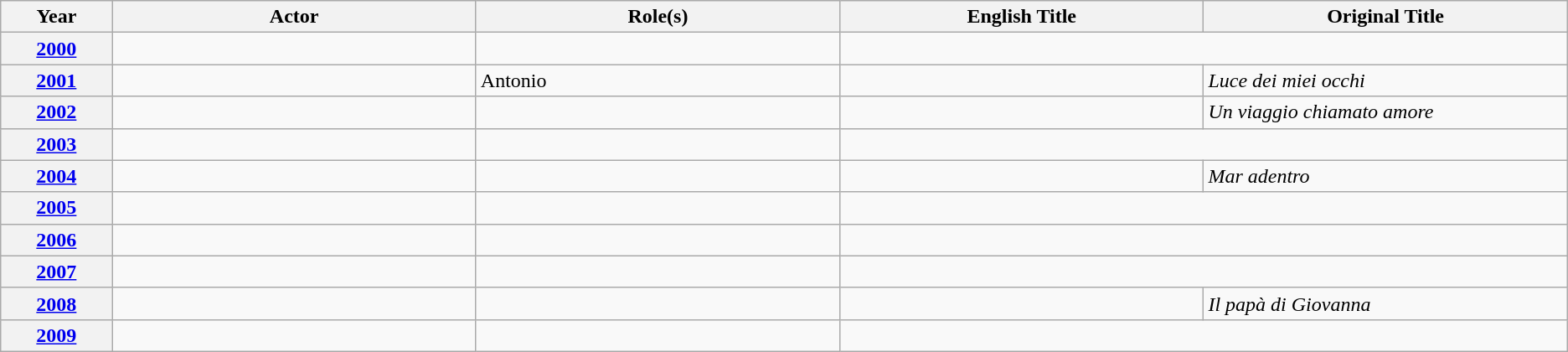<table class="wikitable unsortable">
<tr>
<th scope="col" style="width:3%;">Year</th>
<th scope="col" style="width:10%;">Actor</th>
<th scope="col" style="width:10%;">Role(s)</th>
<th scope="col" style="width:10%;">English Title</th>
<th scope="col" style="width:10%;">Original Title</th>
</tr>
<tr>
<th style="text-align:center;"><a href='#'>2000</a></th>
<td> </td>
<td></td>
<td colspan="2"></td>
</tr>
<tr>
<th style="text-align:center;"><a href='#'>2001</a></th>
<td> </td>
<td>Antonio</td>
<td></td>
<td><em>Luce dei miei occhi</em></td>
</tr>
<tr>
<th style="text-align:center;"><a href='#'>2002</a></th>
<td> </td>
<td></td>
<td></td>
<td><em>Un viaggio chiamato amore</em></td>
</tr>
<tr>
<th style="text-align:center;"><a href='#'>2003</a></th>
<td> </td>
<td></td>
<td colspan="2"></td>
</tr>
<tr>
<th style="text-align:center;"><a href='#'>2004</a></th>
<td> </td>
<td></td>
<td></td>
<td><em>Mar adentro</em></td>
</tr>
<tr>
<th style="text-align:center;"><a href='#'>2005</a></th>
<td> </td>
<td></td>
<td colspan="2"></td>
</tr>
<tr>
<th style="text-align:center;"><a href='#'>2006</a></th>
<td> </td>
<td></td>
<td colspan="2"></td>
</tr>
<tr>
<th style="text-align:center;"><a href='#'>2007</a></th>
<td> </td>
<td></td>
<td colspan="2"></td>
</tr>
<tr>
<th style="text-align:center;"><a href='#'>2008</a></th>
<td> </td>
<td></td>
<td></td>
<td><em>Il papà di Giovanna</em></td>
</tr>
<tr>
<th style="text-align:center;"><a href='#'>2009</a></th>
<td> </td>
<td></td>
<td colspan="2"></td>
</tr>
</table>
